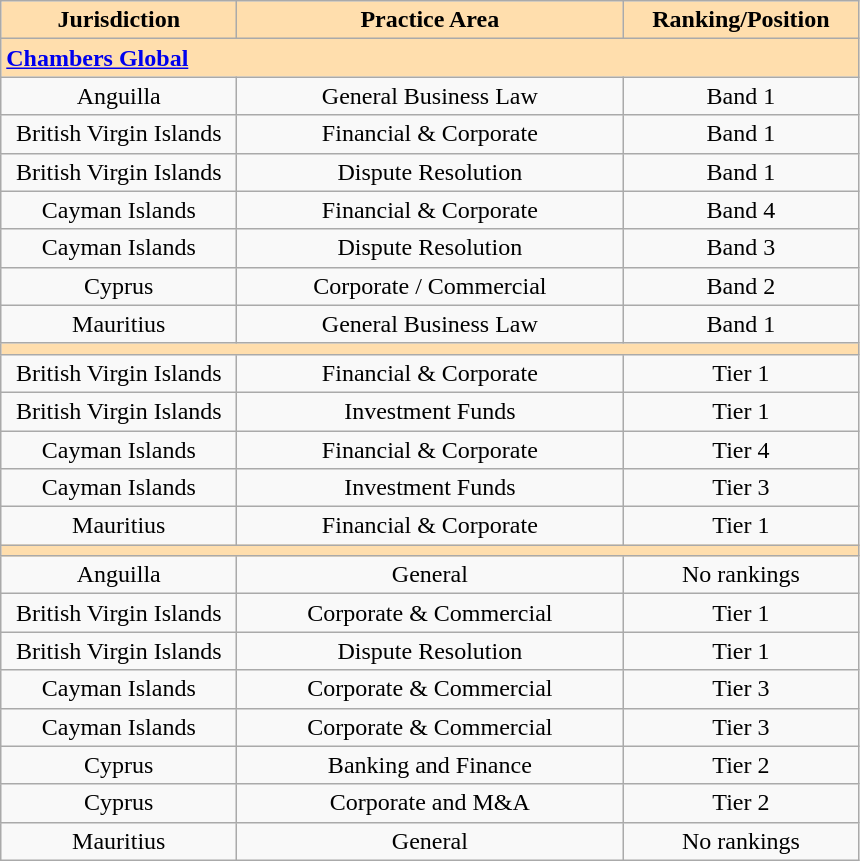<table class="wikitable" style="text-align: center; border: 1px solid darkgray">
<tr>
<th scope="col"; width="150pt" style="background: #ffdead;">Jurisdiction</th>
<th scope="col"; width="250pt" style="background: #ffdead;">Practice Area</th>
<th scope="col"; width="150pt" style="background: #ffdead;">Ranking/Position</th>
</tr>
<tr>
<td align="left" colspan="3" style="background: #ffdead;"><strong><a href='#'>Chambers Global</a></strong></td>
</tr>
<tr>
<td>Anguilla</td>
<td>General Business Law</td>
<td>Band 1</td>
</tr>
<tr>
<td>British Virgin Islands</td>
<td>Financial & Corporate</td>
<td>Band 1</td>
</tr>
<tr>
<td>British Virgin Islands</td>
<td>Dispute Resolution</td>
<td>Band 1</td>
</tr>
<tr>
<td>Cayman Islands</td>
<td>Financial & Corporate</td>
<td>Band 4</td>
</tr>
<tr>
<td>Cayman Islands</td>
<td>Dispute Resolution</td>
<td>Band 3</td>
</tr>
<tr>
<td>Cyprus</td>
<td>Corporate / Commercial</td>
<td>Band 2</td>
</tr>
<tr>
<td>Mauritius</td>
<td>General Business Law</td>
<td>Band 1</td>
</tr>
<tr>
<td align="left" colspan="3" style="background: #ffdead;"><strong></strong></td>
</tr>
<tr>
<td>British Virgin Islands</td>
<td>Financial & Corporate</td>
<td>Tier 1</td>
</tr>
<tr>
<td>British Virgin Islands</td>
<td>Investment Funds</td>
<td>Tier 1</td>
</tr>
<tr>
<td>Cayman Islands</td>
<td>Financial & Corporate</td>
<td>Tier 4</td>
</tr>
<tr>
<td>Cayman Islands</td>
<td>Investment Funds</td>
<td>Tier 3</td>
</tr>
<tr>
<td>Mauritius</td>
<td>Financial & Corporate</td>
<td>Tier 1</td>
</tr>
<tr>
<td align="left" colspan="3" style="background: #ffdead;"><strong></strong></td>
</tr>
<tr>
<td>Anguilla</td>
<td>General</td>
<td>No rankings</td>
</tr>
<tr>
<td>British Virgin Islands</td>
<td>Corporate & Commercial</td>
<td>Tier 1</td>
</tr>
<tr>
<td>British Virgin Islands</td>
<td>Dispute Resolution</td>
<td>Tier 1</td>
</tr>
<tr>
<td>Cayman Islands</td>
<td>Corporate & Commercial</td>
<td>Tier 3</td>
</tr>
<tr>
<td>Cayman Islands</td>
<td>Corporate & Commercial</td>
<td>Tier 3</td>
</tr>
<tr>
<td>Cyprus</td>
<td>Banking and Finance</td>
<td>Tier 2</td>
</tr>
<tr>
<td>Cyprus</td>
<td>Corporate and M&A</td>
<td>Tier 2</td>
</tr>
<tr>
<td>Mauritius</td>
<td>General</td>
<td>No rankings</td>
</tr>
</table>
